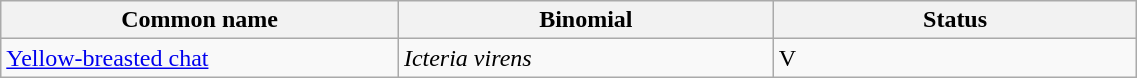<table width=60% class="wikitable">
<tr>
<th width=35%>Common name</th>
<th width=33%>Binomial</th>
<th width=32%>Status</th>
</tr>
<tr>
<td><a href='#'>Yellow-breasted chat</a></td>
<td><em>Icteria virens</em></td>
<td>V</td>
</tr>
</table>
